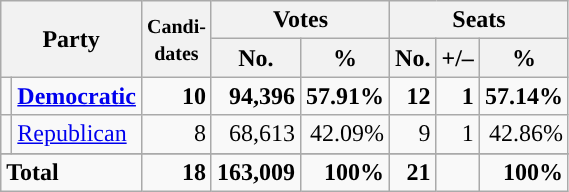<table class="wikitable" style="font-size:100%; text-align:right;">
<tr>
<th colspan=2 rowspan=2>Party</th>
<th rowspan=2><small>Candi-<br>dates</small></th>
<th colspan=2>Votes</th>
<th colspan=3>Seats</th>
</tr>
<tr>
<th>No.</th>
<th>%</th>
<th>No.</th>
<th>+/–</th>
<th>%</th>
</tr>
<tr>
<td style="background:"></td>
<td align=left><strong><a href='#'>Democratic</a></strong></td>
<td><strong>10</strong></td>
<td><strong>94,396</strong></td>
<td><strong>57.91%</strong></td>
<td><strong>12</strong></td>
<td><strong>1</strong></td>
<td><strong>57.14%</strong></td>
</tr>
<tr>
<td style="background:"></td>
<td align=left><a href='#'>Republican</a></td>
<td>8</td>
<td>68,613</td>
<td>42.09%</td>
<td>9</td>
<td>1</td>
<td>42.86%</td>
</tr>
<tr>
</tr>
<tr style="font-weight:bold">
<td colspan=2 align=left>Total</td>
<td>18</td>
<td>163,009</td>
<td>100%</td>
<td>21</td>
<td></td>
<td>100%</td>
</tr>
</table>
